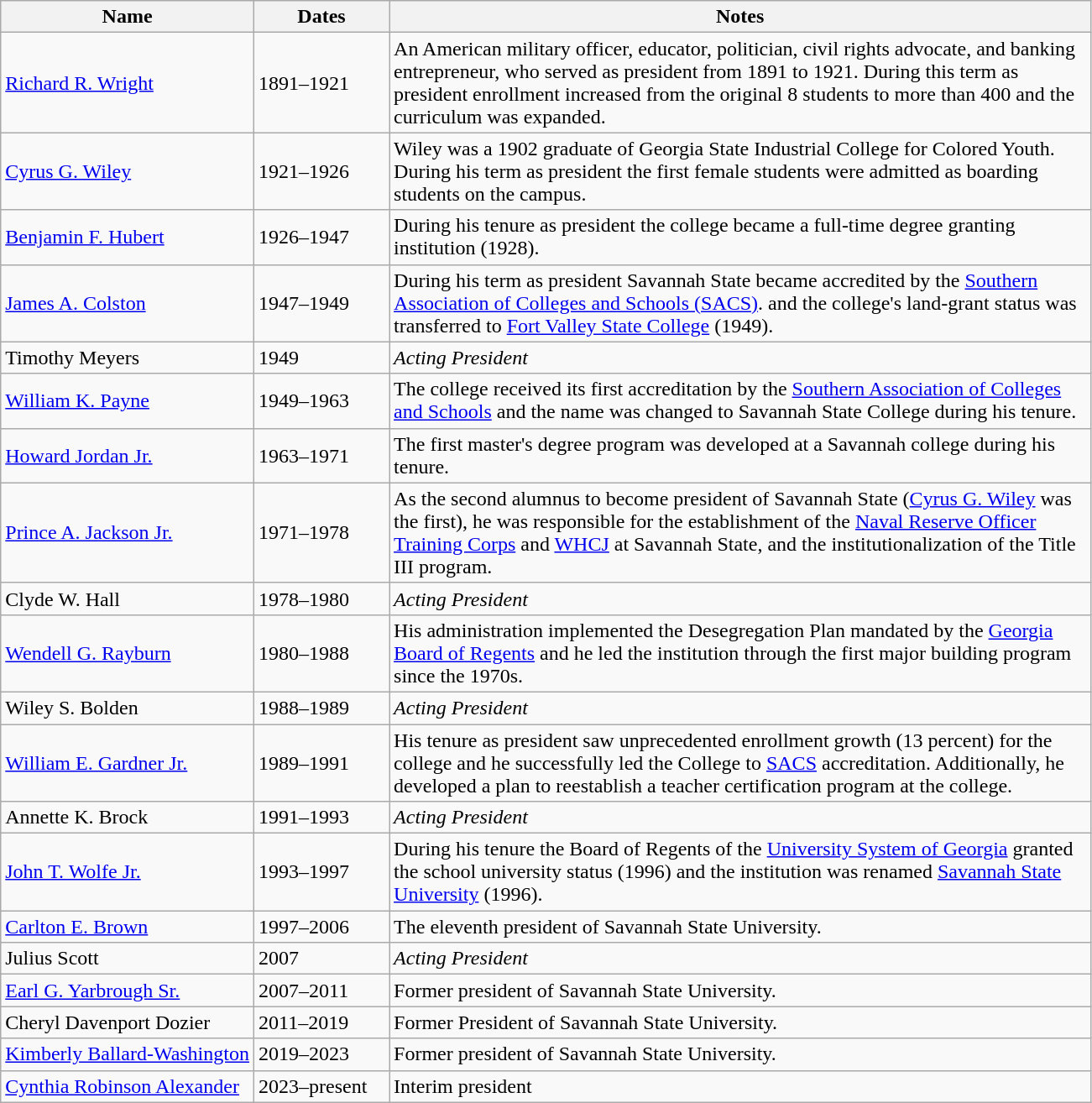<table class="wikitable">
<tr>
<th style="width:100px;">Name</th>
<th style="width:100px;">Dates</th>
<th class="unsortable" style="width:550px;">Notes</th>
</tr>
<tr>
<td><a href='#'>Richard R. Wright</a></td>
<td>1891–1921</td>
<td>An American military officer, educator, politician, civil rights advocate, and banking entrepreneur, who served as president from 1891 to 1921. During this term as president enrollment increased from the original 8 students to more than 400 and the curriculum was expanded.</td>
</tr>
<tr>
<td><a href='#'>Cyrus G. Wiley</a></td>
<td>1921–1926</td>
<td>Wiley was a 1902 graduate of Georgia State Industrial College for Colored Youth. During his term as president the first female students were admitted as boarding students on the campus.</td>
</tr>
<tr>
<td><a href='#'>Benjamin F. Hubert</a></td>
<td>1926–1947</td>
<td>During his tenure as president the college became a full-time degree granting institution (1928).</td>
</tr>
<tr>
<td><a href='#'>James A. Colston</a></td>
<td>1947–1949</td>
<td>During his term as president Savannah State became accredited by the <a href='#'> Southern Association of Colleges and Schools (SACS)</a>. and the college's land-grant status was transferred to <a href='#'>Fort Valley State College</a> (1949).</td>
</tr>
<tr>
<td>Timothy Meyers</td>
<td>1949</td>
<td><em>Acting President</em></td>
</tr>
<tr>
<td><a href='#'>William K. Payne</a></td>
<td>1949–1963</td>
<td>The college received its first accreditation by the <a href='#'>Southern Association of Colleges and Schools</a> and the name was changed to Savannah State College during his tenure.</td>
</tr>
<tr>
<td><a href='#'>Howard Jordan Jr.</a></td>
<td>1963–1971</td>
<td>The first master's degree program was developed at a Savannah college during his tenure.</td>
</tr>
<tr>
<td><a href='#'>Prince A. Jackson Jr.</a></td>
<td>1971–1978</td>
<td>As the second alumnus to become president of Savannah State (<a href='#'>Cyrus G. Wiley</a> was the first), he was responsible for the establishment of the <a href='#'>Naval Reserve Officer Training Corps</a> and <a href='#'>WHCJ</a> at Savannah State, and the institutionalization of the Title III program.</td>
</tr>
<tr>
<td>Clyde W. Hall</td>
<td>1978–1980</td>
<td><em>Acting President</em></td>
</tr>
<tr>
<td><a href='#'>Wendell G. Rayburn</a></td>
<td>1980–1988</td>
<td>His administration implemented the Desegregation Plan mandated by the <a href='#'>Georgia Board of Regents</a> and he led the institution through the first major building program since the 1970s.</td>
</tr>
<tr>
<td>Wiley S. Bolden</td>
<td>1988–1989</td>
<td><em>Acting President</em></td>
</tr>
<tr>
<td><a href='#'>William E. Gardner Jr.</a></td>
<td>1989–1991</td>
<td>His tenure as president saw unprecedented enrollment growth (13 percent) for the college and he successfully led the College to <a href='#'>SACS</a> accreditation.  Additionally, he developed a plan to reestablish a teacher certification program at the college.</td>
</tr>
<tr>
<td>Annette K. Brock</td>
<td>1991–1993</td>
<td><em>Acting President</em></td>
</tr>
<tr>
<td><a href='#'>John T. Wolfe Jr.</a></td>
<td>1993–1997</td>
<td>During his tenure the Board of Regents of the <a href='#'>University System of Georgia</a> granted the school university status (1996) and the institution was renamed <a href='#'>Savannah State University</a> (1996).</td>
</tr>
<tr>
<td><a href='#'>Carlton E. Brown</a></td>
<td>1997–2006</td>
<td>The eleventh president of Savannah State University.</td>
</tr>
<tr>
<td>Julius Scott</td>
<td>2007</td>
<td><em>Acting President</em></td>
</tr>
<tr>
<td><a href='#'>Earl G. Yarbrough Sr.</a></td>
<td>2007–2011</td>
<td>Former president of Savannah State University. </td>
</tr>
<tr>
<td>Cheryl Davenport Dozier</td>
<td>2011–2019</td>
<td>Former President of Savannah State University.</td>
</tr>
<tr>
<td style="white-space: nowrap;"><a href='#'>Kimberly Ballard-Washington</a></td>
<td>2019–2023</td>
<td>Former president of Savannah State University.</td>
</tr>
<tr>
<td><a href='#'>Cynthia Robinson Alexander</a></td>
<td>2023–present</td>
<td>Interim president</td>
</tr>
</table>
